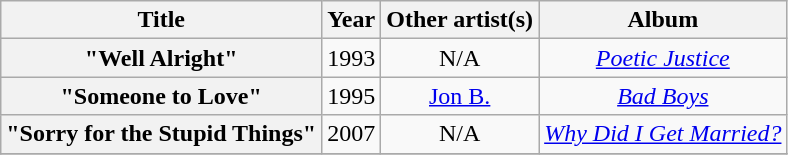<table class="wikitable plainrowheaders" style="text-align:center;">
<tr>
<th scope="col">Title</th>
<th scope="col">Year</th>
<th scope="col">Other artist(s)</th>
<th scope="col">Album</th>
</tr>
<tr>
<th scope="row">"Well Alright"</th>
<td>1993</td>
<td>N/A</td>
<td><em><a href='#'>Poetic Justice</a></em></td>
</tr>
<tr>
<th scope="row">"Someone to Love"</th>
<td>1995</td>
<td><a href='#'>Jon B.</a></td>
<td><em><a href='#'>Bad Boys</a></em></td>
</tr>
<tr>
<th scope="row">"Sorry for the Stupid Things"</th>
<td>2007</td>
<td>N/A</td>
<td><em><a href='#'>Why Did I Get Married?</a></em></td>
</tr>
<tr>
</tr>
</table>
